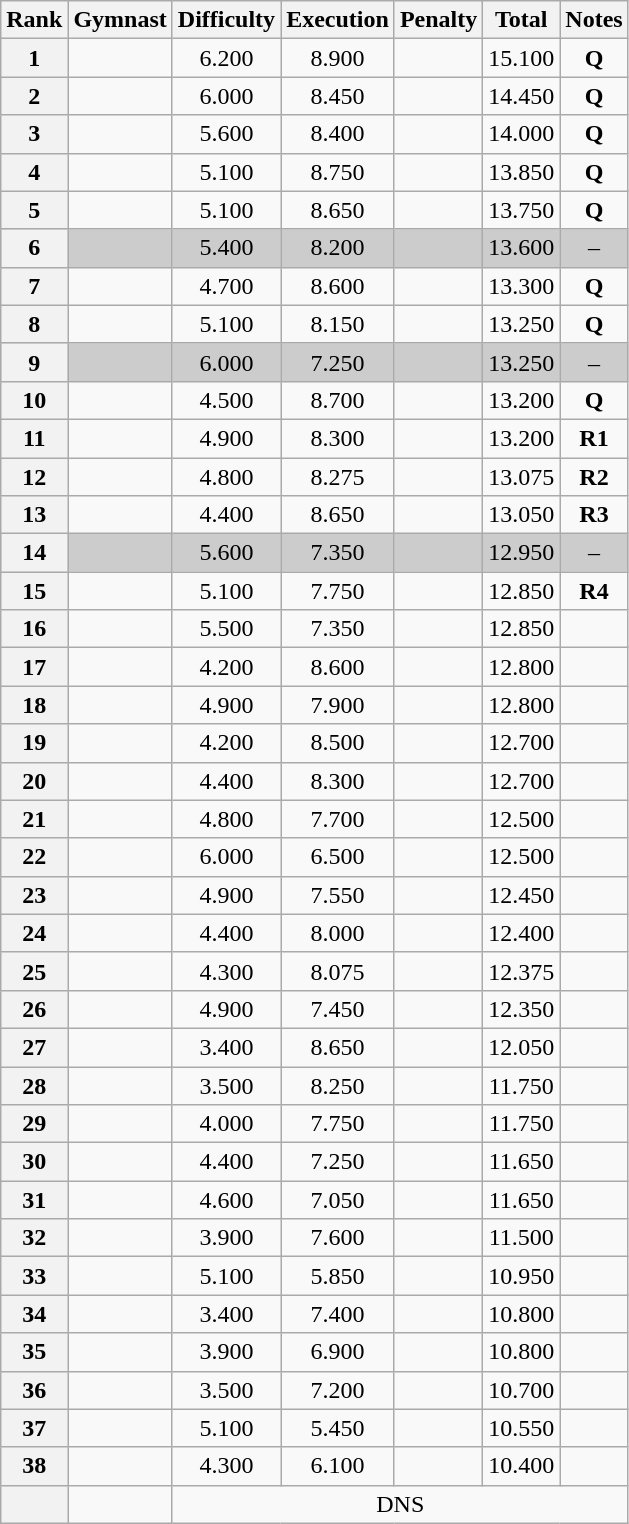<table class="wikitable sortable" style="text-align:center">
<tr>
<th>Rank</th>
<th>Gymnast</th>
<th>Difficulty</th>
<th>Execution</th>
<th>Penalty</th>
<th>Total</th>
<th>Notes</th>
</tr>
<tr>
<th scope=row>1</th>
<td align=left></td>
<td>6.200</td>
<td>8.900</td>
<td></td>
<td>15.100</td>
<td><strong>Q</strong></td>
</tr>
<tr>
<th scope=row>2</th>
<td align=left></td>
<td>6.000</td>
<td>8.450</td>
<td></td>
<td>14.450</td>
<td><strong>Q</strong></td>
</tr>
<tr>
<th scope=row>3</th>
<td align=left></td>
<td>5.600</td>
<td>8.400</td>
<td></td>
<td>14.000</td>
<td><strong>Q</strong></td>
</tr>
<tr>
<th scope=row>4</th>
<td align=left></td>
<td>5.100</td>
<td>8.750</td>
<td></td>
<td>13.850</td>
<td><strong>Q</strong></td>
</tr>
<tr>
<th scope=row>5</th>
<td align=left></td>
<td>5.100</td>
<td>8.650</td>
<td></td>
<td>13.750</td>
<td><strong>Q</strong></td>
</tr>
<tr bgcolor="cccccc">
<th scope=row>6</th>
<td align=left></td>
<td>5.400</td>
<td>8.200</td>
<td></td>
<td>13.600</td>
<td>–</td>
</tr>
<tr>
<th scope=row>7</th>
<td align=left></td>
<td>4.700</td>
<td>8.600</td>
<td></td>
<td>13.300</td>
<td><strong>Q</strong></td>
</tr>
<tr>
<th scope=row>8</th>
<td align=left></td>
<td>5.100</td>
<td>8.150</td>
<td></td>
<td>13.250</td>
<td><strong>Q</strong></td>
</tr>
<tr bgcolor="cccccc">
<th scope=row>9</th>
<td align=left></td>
<td>6.000</td>
<td>7.250</td>
<td></td>
<td>13.250</td>
<td>–</td>
</tr>
<tr>
<th scope=row>10</th>
<td align=left></td>
<td>4.500</td>
<td>8.700</td>
<td></td>
<td>13.200</td>
<td><strong>Q</strong></td>
</tr>
<tr>
<th scope=row>11</th>
<td align=left></td>
<td>4.900</td>
<td>8.300</td>
<td></td>
<td>13.200</td>
<td><strong>R1</strong></td>
</tr>
<tr>
<th scope=row>12</th>
<td align=left></td>
<td>4.800</td>
<td>8.275</td>
<td></td>
<td>13.075</td>
<td><strong>R2</strong></td>
</tr>
<tr>
<th scope=row>13</th>
<td align=left></td>
<td>4.400</td>
<td>8.650</td>
<td></td>
<td>13.050</td>
<td><strong>R3</strong></td>
</tr>
<tr bgcolor="cccccc">
<th scope=row>14</th>
<td align=left></td>
<td>5.600</td>
<td>7.350</td>
<td></td>
<td>12.950</td>
<td>–</td>
</tr>
<tr>
<th scope=row>15</th>
<td align=left></td>
<td>5.100</td>
<td>7.750</td>
<td></td>
<td>12.850</td>
<td><strong>R4</strong></td>
</tr>
<tr>
<th scope=row>16</th>
<td align=left></td>
<td>5.500</td>
<td>7.350</td>
<td></td>
<td>12.850</td>
<td></td>
</tr>
<tr>
<th scope=row>17</th>
<td align=left></td>
<td>4.200</td>
<td>8.600</td>
<td></td>
<td>12.800</td>
<td></td>
</tr>
<tr>
<th scope=row>18</th>
<td align=left></td>
<td>4.900</td>
<td>7.900</td>
<td></td>
<td>12.800</td>
<td></td>
</tr>
<tr>
<th scope=row>19</th>
<td align=left></td>
<td>4.200</td>
<td>8.500</td>
<td></td>
<td>12.700</td>
<td></td>
</tr>
<tr>
<th scope=row>20</th>
<td align=left></td>
<td>4.400</td>
<td>8.300</td>
<td></td>
<td>12.700</td>
<td></td>
</tr>
<tr>
<th scope=row>21</th>
<td align=left></td>
<td>4.800</td>
<td>7.700</td>
<td></td>
<td>12.500</td>
<td></td>
</tr>
<tr>
<th scope=row>22</th>
<td align=left></td>
<td>6.000</td>
<td>6.500</td>
<td></td>
<td>12.500</td>
<td></td>
</tr>
<tr>
<th scope=row>23</th>
<td align=left></td>
<td>4.900</td>
<td>7.550</td>
<td></td>
<td>12.450</td>
<td></td>
</tr>
<tr>
<th scope=row>24</th>
<td align=left></td>
<td>4.400</td>
<td>8.000</td>
<td></td>
<td>12.400</td>
<td></td>
</tr>
<tr>
<th scope=row>25</th>
<td align=left></td>
<td>4.300</td>
<td>8.075</td>
<td></td>
<td>12.375</td>
<td></td>
</tr>
<tr>
<th scope=row>26</th>
<td align=left></td>
<td>4.900</td>
<td>7.450</td>
<td></td>
<td>12.350</td>
<td></td>
</tr>
<tr>
<th scope=row>27</th>
<td align=left></td>
<td>3.400</td>
<td>8.650</td>
<td></td>
<td>12.050</td>
<td></td>
</tr>
<tr>
<th scope=row>28</th>
<td align=left></td>
<td>3.500</td>
<td>8.250</td>
<td></td>
<td>11.750</td>
<td></td>
</tr>
<tr>
<th scope=row>29</th>
<td align=left></td>
<td>4.000</td>
<td>7.750</td>
<td></td>
<td>11.750</td>
<td></td>
</tr>
<tr>
<th scope=row>30</th>
<td align=left></td>
<td>4.400</td>
<td>7.250</td>
<td></td>
<td>11.650</td>
<td></td>
</tr>
<tr>
<th scope=row>31</th>
<td align=left></td>
<td>4.600</td>
<td>7.050</td>
<td></td>
<td>11.650</td>
<td></td>
</tr>
<tr>
<th scope=row>32</th>
<td align=left></td>
<td>3.900</td>
<td>7.600</td>
<td></td>
<td>11.500</td>
<td></td>
</tr>
<tr>
<th scope=row>33</th>
<td align=left></td>
<td>5.100</td>
<td>5.850</td>
<td></td>
<td>10.950</td>
<td></td>
</tr>
<tr>
<th scope=row>34</th>
<td align=left></td>
<td>3.400</td>
<td>7.400</td>
<td></td>
<td>10.800</td>
<td></td>
</tr>
<tr>
<th scope=row>35</th>
<td align=left></td>
<td>3.900</td>
<td>6.900</td>
<td></td>
<td>10.800</td>
<td></td>
</tr>
<tr>
<th scope=row>36</th>
<td align=left></td>
<td>3.500</td>
<td>7.200</td>
<td></td>
<td>10.700</td>
<td></td>
</tr>
<tr>
<th scope=row>37</th>
<td align=left></td>
<td>5.100</td>
<td>5.450</td>
<td></td>
<td>10.550</td>
<td></td>
</tr>
<tr>
<th scope=row>38</th>
<td align=left></td>
<td>4.300</td>
<td>6.100</td>
<td></td>
<td>10.400</td>
<td></td>
</tr>
<tr>
<th scope=row></th>
<td align=left></td>
<td colspan=5>DNS</td>
</tr>
</table>
